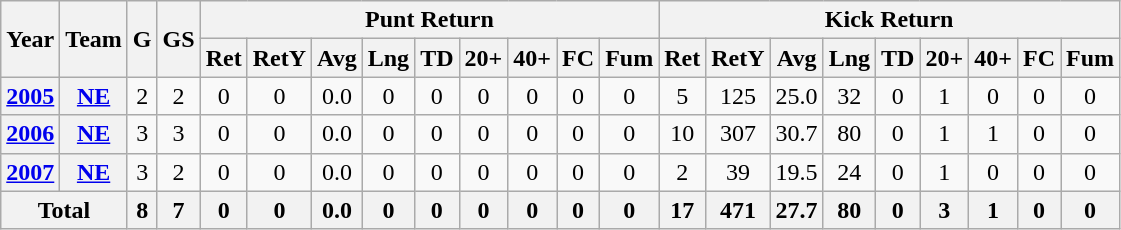<table class="wikitable" style="text-align: center;">
<tr>
<th rowspan="2">Year</th>
<th rowspan="2">Team</th>
<th rowspan="2">G</th>
<th rowspan="2">GS</th>
<th colspan="9">Punt Return</th>
<th colspan="9">Kick Return</th>
</tr>
<tr>
<th>Ret</th>
<th>RetY</th>
<th>Avg</th>
<th>Lng</th>
<th>TD</th>
<th>20+</th>
<th>40+</th>
<th>FC</th>
<th>Fum</th>
<th>Ret</th>
<th>RetY</th>
<th>Avg</th>
<th>Lng</th>
<th>TD</th>
<th>20+</th>
<th>40+</th>
<th>FC</th>
<th>Fum</th>
</tr>
<tr>
<th><a href='#'>2005</a></th>
<th><a href='#'>NE</a></th>
<td>2</td>
<td>2</td>
<td>0</td>
<td>0</td>
<td>0.0</td>
<td>0</td>
<td>0</td>
<td>0</td>
<td>0</td>
<td>0</td>
<td>0</td>
<td>5</td>
<td>125</td>
<td>25.0</td>
<td>32</td>
<td>0</td>
<td>1</td>
<td>0</td>
<td>0</td>
<td>0</td>
</tr>
<tr>
<th><a href='#'>2006</a></th>
<th><a href='#'>NE</a></th>
<td>3</td>
<td>3</td>
<td>0</td>
<td>0</td>
<td>0.0</td>
<td>0</td>
<td>0</td>
<td>0</td>
<td>0</td>
<td>0</td>
<td>0</td>
<td>10</td>
<td>307</td>
<td>30.7</td>
<td>80</td>
<td>0</td>
<td>1</td>
<td>1</td>
<td>0</td>
<td>0</td>
</tr>
<tr>
<th><a href='#'>2007</a></th>
<th><a href='#'>NE</a></th>
<td>3</td>
<td>2</td>
<td>0</td>
<td>0</td>
<td>0.0</td>
<td>0</td>
<td>0</td>
<td>0</td>
<td>0</td>
<td>0</td>
<td>0</td>
<td>2</td>
<td>39</td>
<td>19.5</td>
<td>24</td>
<td>0</td>
<td>1</td>
<td>0</td>
<td>0</td>
<td>0</td>
</tr>
<tr>
<th colspan="2">Total</th>
<th>8</th>
<th>7</th>
<th>0</th>
<th>0</th>
<th>0.0</th>
<th>0</th>
<th>0</th>
<th>0</th>
<th>0</th>
<th>0</th>
<th>0</th>
<th>17</th>
<th>471</th>
<th>27.7</th>
<th>80</th>
<th>0</th>
<th>3</th>
<th>1</th>
<th>0</th>
<th>0</th>
</tr>
</table>
